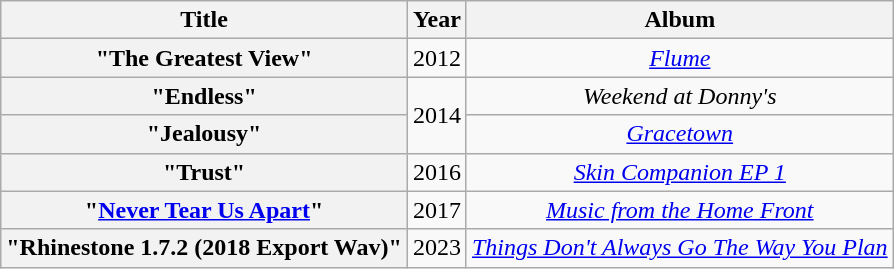<table class="wikitable plainrowheaders" style="text-align:center">
<tr>
<th>Title</th>
<th>Year</th>
<th>Album</th>
</tr>
<tr>
<th scope="row">"The Greatest View"<br></th>
<td>2012</td>
<td><em><a href='#'>Flume</a></em></td>
</tr>
<tr>
<th scope="row">"Endless"<br></th>
<td rowspan="2">2014</td>
<td><em>Weekend at Donny's</em></td>
</tr>
<tr>
<th scope="row">"Jealousy"<br></th>
<td><em><a href='#'>Gracetown</a></em></td>
</tr>
<tr>
<th scope="row">"Trust"<br></th>
<td>2016</td>
<td><em><a href='#'>Skin Companion EP 1</a></em></td>
</tr>
<tr>
<th scope="row">"<a href='#'>Never Tear Us Apart</a>"<br></th>
<td>2017</td>
<td><em><a href='#'>Music from the Home Front</a></em></td>
</tr>
<tr>
<th scope="row">"Rhinestone 1.7.2 (2018 Export Wav)"<br></th>
<td>2023</td>
<td><em><a href='#'>Things Don't Always Go The Way You Plan</a></em></td>
</tr>
</table>
